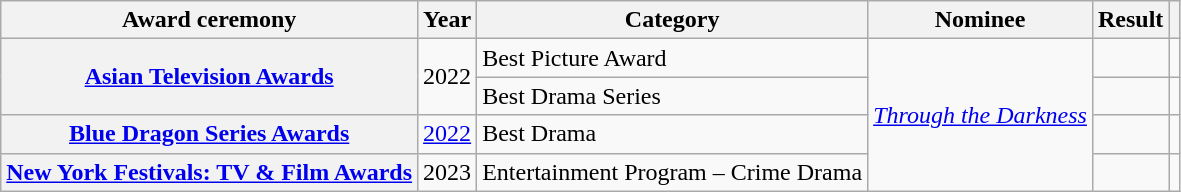<table class="wikitable plainrowheaders sortable">
<tr>
<th scope="col">Award ceremony</th>
<th scope="col">Year</th>
<th scope="col">Category</th>
<th scope="col">Nominee</th>
<th scope="col">Result</th>
<th scope="col" class="unsortable"></th>
</tr>
<tr>
<th scope="row"  rowspan=2><a href='#'>Asian Television Awards</a></th>
<td rowspan=2>2022</td>
<td>Best Picture Award</td>
<td rowspan="4"><em><a href='#'>Through the Darkness</a></em></td>
<td></td>
<td style="text-align:center;"></td>
</tr>
<tr>
<td>Best Drama Series</td>
<td></td>
<td style="text-align:center;"></td>
</tr>
<tr>
<th scope="row"><a href='#'>Blue Dragon Series Awards</a></th>
<td><a href='#'>2022</a></td>
<td>Best Drama</td>
<td></td>
<td style="text-align:center;"></td>
</tr>
<tr>
<th scope="row"><a href='#'>New York Festivals: TV & Film Awards</a></th>
<td>2023</td>
<td>Entertainment Program – Crime Drama</td>
<td></td>
<td style="text-align:center"></td>
</tr>
</table>
